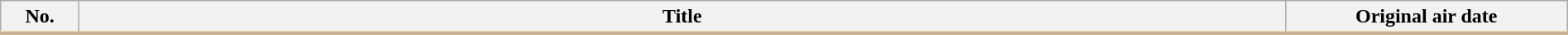<table class="wikitable" style="width:100%; margin:auto; background:#FFF;">
<tr style="border-bottom: 3px solid #DEB887;">
<th style="width:5%;">No.</th>
<th>Title</th>
<th style="width:18%;">Original air date</th>
</tr>
<tr>
</tr>
</table>
